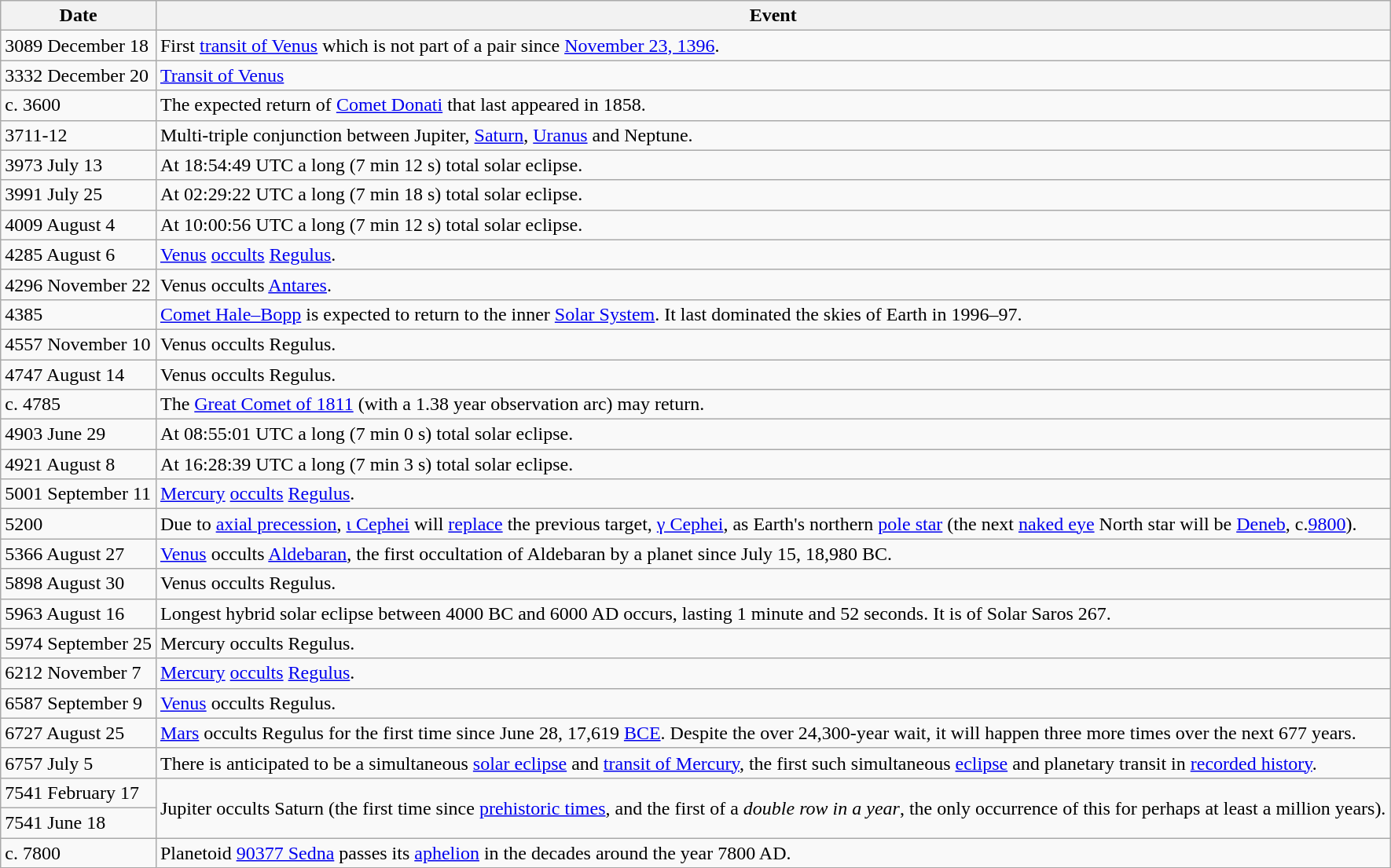<table class="wikitable">
<tr>
<th>Date</th>
<th>Event</th>
</tr>
<tr>
<td>3089 December 18</td>
<td>First <a href='#'>transit of Venus</a> which is not part of a pair since <a href='#'>November 23, 1396</a>.</td>
</tr>
<tr>
<td>3332 December 20</td>
<td><a href='#'>Transit of Venus</a></td>
</tr>
<tr>
<td>c. 3600</td>
<td>The expected return of <a href='#'>Comet Donati</a> that last appeared in 1858.</td>
</tr>
<tr>
<td>3711-12</td>
<td>Multi-triple conjunction between Jupiter, <a href='#'>Saturn</a>, <a href='#'>Uranus</a> and Neptune.</td>
</tr>
<tr>
<td>3973 July 13</td>
<td>At 18:54:49 UTC a long (7 min 12 s) total solar eclipse.</td>
</tr>
<tr>
<td>3991 July 25</td>
<td>At 02:29:22 UTC a long (7 min 18 s) total solar eclipse.</td>
</tr>
<tr>
<td>4009 August 4</td>
<td>At 10:00:56 UTC a long (7 min 12 s) total solar eclipse.</td>
</tr>
<tr>
<td>4285 August 6</td>
<td><a href='#'>Venus</a> <a href='#'>occults</a> <a href='#'>Regulus</a>.</td>
</tr>
<tr>
<td>4296 November 22</td>
<td>Venus occults <a href='#'>Antares</a>.</td>
</tr>
<tr>
<td>4385</td>
<td><a href='#'>Comet Hale–Bopp</a> is expected to return to the inner <a href='#'>Solar System</a>. It last dominated the skies of Earth in 1996–97.</td>
</tr>
<tr>
<td>4557 November 10</td>
<td>Venus occults Regulus.</td>
</tr>
<tr>
<td>4747 August 14</td>
<td>Venus occults Regulus.</td>
</tr>
<tr>
<td>c. 4785</td>
<td>The <a href='#'>Great Comet of 1811</a> (with a 1.38 year observation arc) may return.</td>
</tr>
<tr>
<td>4903 June 29</td>
<td>At 08:55:01 UTC a long (7 min 0 s) total solar eclipse.</td>
</tr>
<tr>
<td>4921 August 8</td>
<td>At 16:28:39 UTC a long (7 min 3 s) total solar eclipse.</td>
</tr>
<tr>
<td>5001 September 11</td>
<td><a href='#'>Mercury</a> <a href='#'>occults</a> <a href='#'>Regulus</a>.</td>
</tr>
<tr>
<td> 5200</td>
<td>Due to <a href='#'>axial precession</a>, <a href='#'>ι Cephei</a> will <a href='#'>replace</a> the previous target, <a href='#'>γ Cephei</a>, as Earth's northern <a href='#'>pole star</a> (the next <a href='#'>naked eye</a> North star will be <a href='#'>Deneb</a>, c.<a href='#'>9800</a>).</td>
</tr>
<tr>
<td>5366 August 27</td>
<td><a href='#'>Venus</a> occults <a href='#'>Aldebaran</a>, the first occultation of Aldebaran by a planet since July 15, 18,980 BC.</td>
</tr>
<tr>
<td>5898 August 30</td>
<td>Venus occults Regulus.</td>
</tr>
<tr>
<td>5963 August 16</td>
<td>Longest hybrid solar eclipse between 4000 BC and 6000 AD occurs, lasting 1 minute and 52 seconds. It is of Solar Saros 267.</td>
</tr>
<tr>
<td>5974 September 25</td>
<td>Mercury occults Regulus.</td>
</tr>
<tr>
<td>6212 November 7</td>
<td><a href='#'>Mercury</a> <a href='#'>occults</a> <a href='#'>Regulus</a>.</td>
</tr>
<tr>
<td>6587 September 9</td>
<td><a href='#'>Venus</a> occults Regulus.</td>
</tr>
<tr>
<td>6727 August 25</td>
<td><a href='#'>Mars</a> occults Regulus for the first time since June 28, 17,619 <a href='#'>BCE</a>. Despite the over 24,300-year wait, it will happen three more times over the next 677 years.</td>
</tr>
<tr>
<td>6757 July 5</td>
<td>There is anticipated to be a simultaneous <a href='#'>solar eclipse</a> and <a href='#'>transit of Mercury</a>, the first such simultaneous <a href='#'>eclipse</a> and planetary transit in <a href='#'>recorded history</a>.</td>
</tr>
<tr>
<td>7541 February 17</td>
<td rowspan=2>Jupiter occults Saturn (the first time since <a href='#'>prehistoric times</a>, and the first of a <em>double row in a year</em>, the only occurrence of this for perhaps at least a million years).</td>
</tr>
<tr>
<td>7541 June 18</td>
</tr>
<tr>
<td>c. 7800</td>
<td>Planetoid <a href='#'>90377 Sedna</a> passes its <a href='#'>aphelion</a> in the decades around the year 7800 AD.</td>
</tr>
</table>
